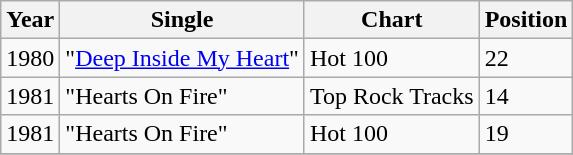<table class="wikitable">
<tr>
<th>Year</th>
<th>Single</th>
<th>Chart</th>
<th>Position</th>
</tr>
<tr>
<td>1980</td>
<td>"<a href='#'>Deep Inside My Heart</a>"</td>
<td>Hot 100</td>
<td>22</td>
</tr>
<tr>
<td>1981</td>
<td>"Hearts On Fire"</td>
<td>Top Rock Tracks</td>
<td>14</td>
</tr>
<tr>
<td>1981</td>
<td>"Hearts On Fire"</td>
<td>Hot 100</td>
<td>19</td>
</tr>
<tr>
</tr>
</table>
